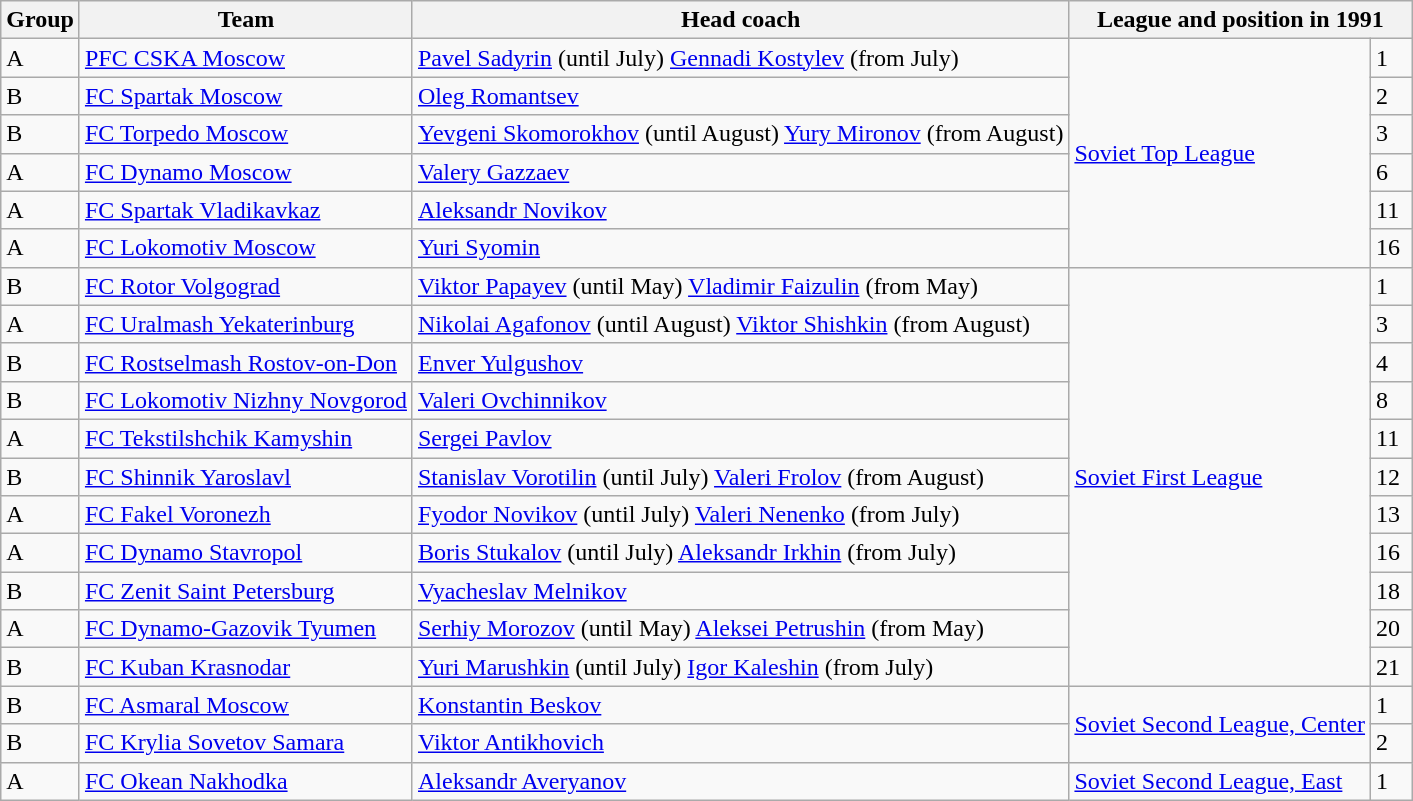<table class="wikitable">
<tr>
<th>Group</th>
<th>Team</th>
<th>Head coach</th>
<th colspan="2">League and position in 1991</th>
</tr>
<tr>
<td>A</td>
<td><a href='#'>PFC CSKA Moscow</a></td>
<td><a href='#'>Pavel Sadyrin</a> (until July) <a href='#'>Gennadi Kostylev</a> (from July)</td>
<td rowspan="6"><a href='#'>Soviet Top League</a></td>
<td width=20>1</td>
</tr>
<tr>
<td>B</td>
<td><a href='#'>FC Spartak Moscow</a></td>
<td><a href='#'>Oleg Romantsev</a></td>
<td>2</td>
</tr>
<tr>
<td>B</td>
<td><a href='#'>FC Torpedo Moscow</a></td>
<td><a href='#'>Yevgeni Skomorokhov</a> (until August) <a href='#'>Yury Mironov</a> (from August)</td>
<td>3</td>
</tr>
<tr>
<td>A</td>
<td><a href='#'>FC Dynamo Moscow</a></td>
<td><a href='#'>Valery Gazzaev</a></td>
<td>6</td>
</tr>
<tr>
<td>A</td>
<td><a href='#'>FC Spartak Vladikavkaz</a></td>
<td><a href='#'>Aleksandr Novikov</a></td>
<td>11</td>
</tr>
<tr>
<td>A</td>
<td><a href='#'>FC Lokomotiv Moscow</a></td>
<td><a href='#'>Yuri Syomin</a></td>
<td>16</td>
</tr>
<tr>
<td>B</td>
<td><a href='#'>FC Rotor Volgograd</a></td>
<td><a href='#'>Viktor Papayev</a> (until May) <a href='#'>Vladimir Faizulin</a> (from May)</td>
<td rowspan="11"><a href='#'>Soviet First League</a></td>
<td width=20>1</td>
</tr>
<tr>
<td>A</td>
<td><a href='#'>FC Uralmash Yekaterinburg</a></td>
<td><a href='#'>Nikolai Agafonov</a> (until August) <a href='#'>Viktor Shishkin</a> (from August)</td>
<td>3</td>
</tr>
<tr>
<td>B</td>
<td><a href='#'>FC Rostselmash Rostov-on-Don</a></td>
<td><a href='#'>Enver Yulgushov</a></td>
<td>4</td>
</tr>
<tr>
<td>B</td>
<td><a href='#'>FC Lokomotiv Nizhny Novgorod</a></td>
<td><a href='#'>Valeri Ovchinnikov</a></td>
<td>8</td>
</tr>
<tr>
<td>A</td>
<td><a href='#'>FC Tekstilshchik Kamyshin</a></td>
<td><a href='#'>Sergei Pavlov</a></td>
<td>11</td>
</tr>
<tr>
<td>B</td>
<td><a href='#'>FC Shinnik Yaroslavl</a></td>
<td><a href='#'>Stanislav Vorotilin</a> (until July) <a href='#'>Valeri Frolov</a> (from August)</td>
<td>12</td>
</tr>
<tr>
<td>A</td>
<td><a href='#'>FC Fakel Voronezh</a></td>
<td><a href='#'>Fyodor Novikov</a> (until July) <a href='#'>Valeri Nenenko</a> (from July)</td>
<td>13</td>
</tr>
<tr>
<td>A</td>
<td><a href='#'>FC Dynamo Stavropol</a></td>
<td><a href='#'>Boris Stukalov</a> (until July) <a href='#'>Aleksandr Irkhin</a> (from July)</td>
<td>16</td>
</tr>
<tr>
<td>B</td>
<td><a href='#'>FC Zenit Saint Petersburg</a></td>
<td><a href='#'>Vyacheslav Melnikov</a></td>
<td>18</td>
</tr>
<tr>
<td>A</td>
<td><a href='#'>FC Dynamo-Gazovik Tyumen</a></td>
<td><a href='#'>Serhiy Morozov</a> (until May) <a href='#'>Aleksei Petrushin</a> (from May)</td>
<td>20</td>
</tr>
<tr>
<td>B</td>
<td><a href='#'>FC Kuban Krasnodar</a></td>
<td><a href='#'>Yuri Marushkin</a> (until July) <a href='#'>Igor Kaleshin</a> (from July)</td>
<td>21</td>
</tr>
<tr>
<td>B</td>
<td><a href='#'>FC Asmaral Moscow</a></td>
<td><a href='#'>Konstantin Beskov</a></td>
<td rowspan="2"><a href='#'>Soviet Second League, Center</a></td>
<td width=20>1</td>
</tr>
<tr>
<td>B</td>
<td><a href='#'>FC Krylia Sovetov Samara</a></td>
<td><a href='#'>Viktor Antikhovich</a></td>
<td>2</td>
</tr>
<tr>
<td>A</td>
<td><a href='#'>FC Okean Nakhodka</a></td>
<td><a href='#'>Aleksandr Averyanov</a></td>
<td><a href='#'>Soviet Second League, East</a></td>
<td width=20>1</td>
</tr>
</table>
